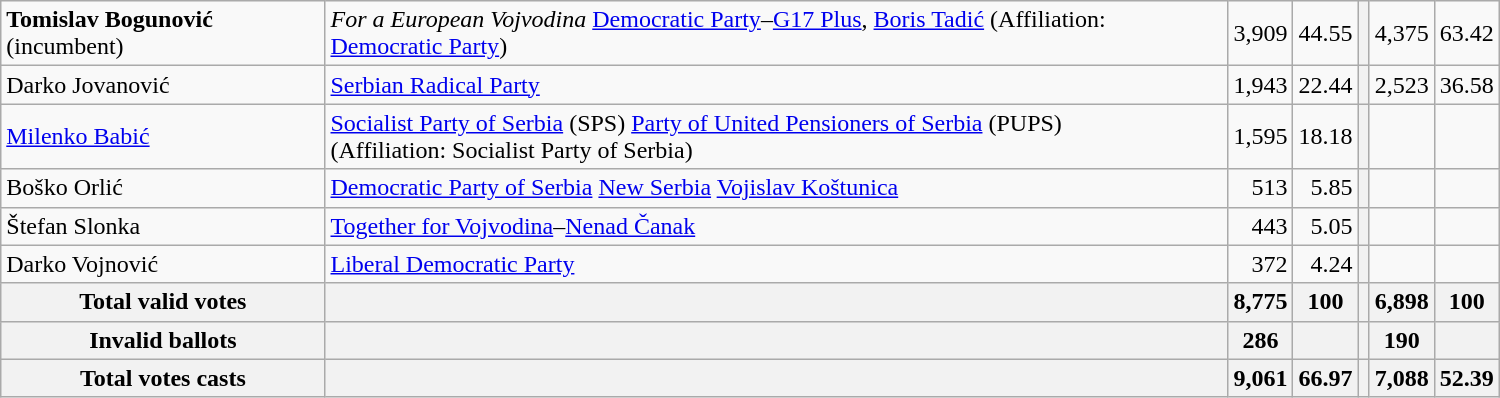<table style="width:1000px;" class="wikitable">
<tr>
<td align="left"><strong>Tomislav Bogunović</strong> (incumbent)</td>
<td align="left"><em>For a European Vojvodina</em> <a href='#'>Democratic Party</a>–<a href='#'>G17 Plus</a>, <a href='#'>Boris Tadić</a> (Affiliation: <a href='#'>Democratic Party</a>)</td>
<td align="right">3,909</td>
<td align="right">44.55</td>
<th align="left"></th>
<td align="right">4,375</td>
<td align="right">63.42</td>
</tr>
<tr>
<td align="left">Darko Jovanović</td>
<td align="left"><a href='#'>Serbian Radical Party</a></td>
<td align="right">1,943</td>
<td align="right">22.44</td>
<th align="left"></th>
<td align="right">2,523</td>
<td align="right">36.58</td>
</tr>
<tr>
<td align="left"><a href='#'>Milenko Babić</a></td>
<td align="left"><a href='#'>Socialist Party of Serbia</a> (SPS) <a href='#'>Party of United Pensioners of Serbia</a> (PUPS)<br>(Affiliation: Socialist Party of Serbia)</td>
<td align="right">1,595</td>
<td align="right">18.18</td>
<th align="left"></th>
<td align="right"></td>
<td align="right"></td>
</tr>
<tr>
<td align="left">Boško Orlić</td>
<td align="left"><a href='#'>Democratic Party of Serbia</a> <a href='#'>New Serbia</a> <a href='#'>Vojislav Koštunica</a></td>
<td align="right">513</td>
<td align="right">5.85</td>
<th align="left"></th>
<td align="right"></td>
<td align="right"></td>
</tr>
<tr>
<td align="left">Štefan Slonka</td>
<td align="left"><a href='#'>Together for Vojvodina</a>–<a href='#'>Nenad Čanak</a></td>
<td align="right">443</td>
<td align="right">5.05</td>
<th align="left"></th>
<td align="right"></td>
<td align="right"></td>
</tr>
<tr>
<td align="left">Darko Vojnović</td>
<td align="left"><a href='#'>Liberal Democratic Party</a></td>
<td align="right">372</td>
<td align="right">4.24</td>
<th align="left"></th>
<td align="right"></td>
<td align="right"></td>
</tr>
<tr>
<th align="left">Total valid votes</th>
<th align="left"></th>
<th align="right">8,775</th>
<th align="right">100</th>
<th align="left"></th>
<th align="right">6,898</th>
<th align="right">100</th>
</tr>
<tr>
<th align="left">Invalid ballots</th>
<th align="left"></th>
<th align="right">286</th>
<th align="right"></th>
<th align="left"></th>
<th align="right">190</th>
<th align="right"></th>
</tr>
<tr>
<th align="left">Total votes casts</th>
<th align="left"></th>
<th align="right">9,061</th>
<th align="right">66.97</th>
<th align="left"></th>
<th align="right">7,088</th>
<th align="right">52.39</th>
</tr>
</table>
